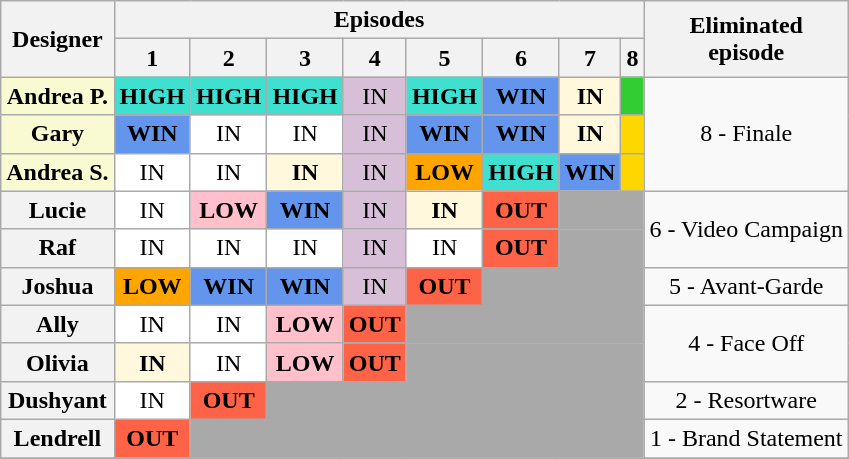<table class="wikitable" style="text-align:center">
<tr>
<th rowspan="2">Designer</th>
<th colspan="8">Episodes</th>
<th rowspan="2">Eliminated<br> episode</th>
</tr>
<tr>
<th>1</th>
<th>2</th>
<th>3</th>
<th>4</th>
<th>5</th>
<th>6</th>
<th>7</th>
<th>8</th>
</tr>
<tr>
<th style="background:#FAFAD2;">Andrea P.</th>
<td style="background:turquoise;"><strong>HIGH</strong></td>
<td style="background:turquoise;"><strong>HIGH</strong></td>
<td style="background:turquoise;"><strong>HIGH</strong></td>
<td style="background:thistle;">IN</td>
<td style="background:turquoise;"><strong>HIGH</strong></td>
<td style="background:cornflowerblue;"><strong>WIN</strong></td>
<td style="background:cornsilk;"><strong> IN </strong></td>
<td style="background:limegreen;"></td>
<td rowspan="3">8 - Finale</td>
</tr>
<tr>
<th style="background:#FAFAD2;">Gary</th>
<td style="background:cornflowerblue;"><strong>WIN</strong></td>
<td style="background:white;">IN</td>
<td style="background:white;">IN</td>
<td style="background:thistle;">IN</td>
<td style="background:cornflowerblue;"><strong>WIN</strong></td>
<td style="background:cornflowerblue;"><strong>WIN</strong></td>
<td style="background:cornsilk;"><strong> IN </strong></td>
<td style="background:gold;"></td>
</tr>
<tr>
<th style="background:#FAFAD2;">Andrea S.</th>
<td style="background:white;">IN</td>
<td style="background:white;">IN</td>
<td style="background:cornsilk;"><strong> IN </strong></td>
<td style="background:thistle;">IN</td>
<td style="background:orange;"><strong>LOW</strong></td>
<td style="background:turquoise;"><strong>HIGH</strong></td>
<td style="background:cornflowerblue;"><strong>WIN</strong></td>
<td style="background:gold;"></td>
</tr>
<tr>
<th>Lucie</th>
<td style="background:white;">IN</td>
<td style="background:pink;"><strong>LOW</strong></td>
<td style="background:cornflowerblue;"><strong>WIN</strong></td>
<td style="background:thistle;">IN</td>
<td style="background:cornsilk;"><strong> IN </strong></td>
<td style="background:tomato;"><strong>OUT</strong></td>
<td style="background:darkgrey;" colspan="2"></td>
<td rowspan="2">6 - Video Campaign</td>
</tr>
<tr>
<th>Raf</th>
<td style="background:white;">IN</td>
<td style="background:white;">IN</td>
<td style="background:white;">IN</td>
<td style="background:thistle;">IN</td>
<td style="background:white;">IN</td>
<td style="background:tomato;"><strong>OUT</strong></td>
<td style="background:darkgrey;" colspan="2"></td>
</tr>
<tr>
<th>Joshua</th>
<td style="background:orange;"><strong>LOW</strong></td>
<td style="background:cornflowerblue;"><strong>WIN</strong></td>
<td style="background:cornflowerblue;"><strong>WIN</strong></td>
<td style="background:thistle;">IN</td>
<td style="background:tomato;"><strong>OUT</strong></td>
<td style="background:darkgrey;" colspan="3"></td>
<td>5 - Avant-Garde</td>
</tr>
<tr>
<th>Ally</th>
<td style="background:white;">IN</td>
<td style="background:white;">IN</td>
<td style="background:pink;"><strong>LOW</strong></td>
<td style="background:tomato;"><strong>OUT</strong></td>
<td style="background:darkgrey;" colspan="4"></td>
<td rowspan="2">4 - Face Off</td>
</tr>
<tr>
<th>Olivia</th>
<td style="background:cornsilk;"><strong> IN </strong></td>
<td style="background:white;">IN</td>
<td style="background:pink;"><strong>LOW</strong></td>
<td style="background:tomato;"><strong>OUT</strong></td>
<td style="background:darkgrey;" colspan="4"></td>
</tr>
<tr>
<th>Dushyant</th>
<td style="background:white;">IN</td>
<td style="background:tomato;"><strong>OUT</strong></td>
<td style="background:darkgrey;" colspan="6"></td>
<td>2 - Resortware</td>
</tr>
<tr>
<th>Lendrell</th>
<td style="background:tomato;"><strong>OUT</strong></td>
<td style="background:darkgrey;" colspan="7"></td>
<td>1 - Brand Statement</td>
</tr>
<tr>
</tr>
</table>
